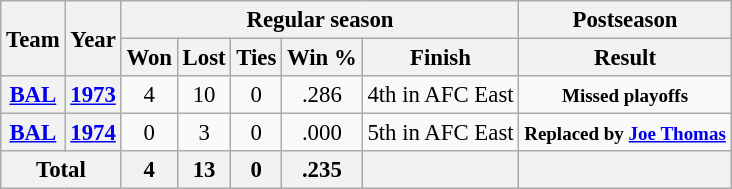<table class="wikitable" style="font-size: 95%; text-align:center;">
<tr>
<th rowspan="2">Team</th>
<th rowspan="2">Year</th>
<th colspan="5">Regular season</th>
<th>Postseason</th>
</tr>
<tr>
<th>Won</th>
<th>Lost</th>
<th>Ties</th>
<th>Win %</th>
<th>Finish</th>
<th>Result</th>
</tr>
<tr>
<th><a href='#'>BAL</a></th>
<th><a href='#'>1973</a></th>
<td>4</td>
<td>10</td>
<td>0</td>
<td>.286</td>
<td>4th in AFC East</td>
<td><small><strong>Missed playoffs</strong></small></td>
</tr>
<tr>
<th><a href='#'>BAL</a></th>
<th><a href='#'>1974</a></th>
<td>0</td>
<td>3</td>
<td>0</td>
<td>.000</td>
<td>5th in AFC East</td>
<td><small><strong>Replaced by <a href='#'>Joe Thomas</a></strong></small></td>
</tr>
<tr>
<th colspan="2">Total</th>
<th>4</th>
<th>13</th>
<th>0</th>
<th>.235</th>
<th></th>
<th></th>
</tr>
</table>
